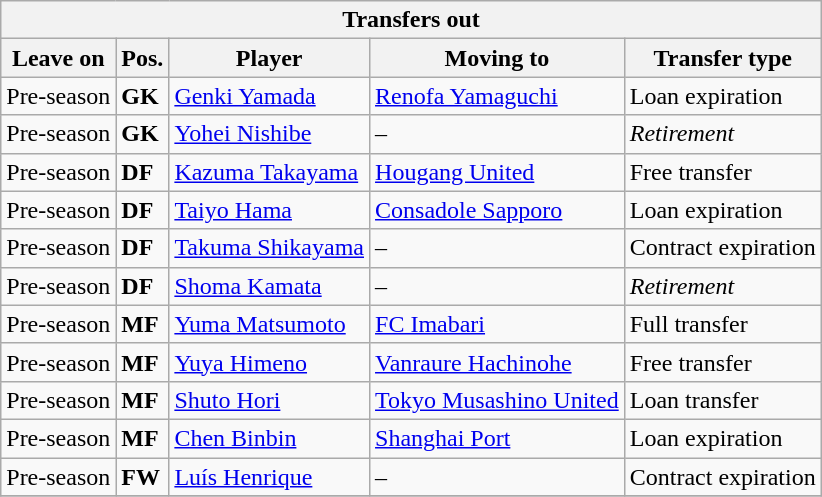<table class="wikitable sortable" style=“text-align:left;>
<tr>
<th colspan="5">Transfers out</th>
</tr>
<tr>
<th>Leave on</th>
<th>Pos.</th>
<th>Player</th>
<th>Moving to</th>
<th>Transfer type</th>
</tr>
<tr>
<td>Pre-season</td>
<td><strong>GK</strong></td>
<td> <a href='#'>Genki Yamada</a></td>
<td> <a href='#'>Renofa Yamaguchi</a></td>
<td>Loan expiration</td>
</tr>
<tr>
<td>Pre-season</td>
<td><strong>GK</strong></td>
<td> <a href='#'>Yohei Nishibe</a></td>
<td>–</td>
<td><em>Retirement</em></td>
</tr>
<tr>
<td>Pre-season</td>
<td><strong>DF</strong></td>
<td> <a href='#'>Kazuma Takayama</a></td>
<td> <a href='#'>Hougang United</a></td>
<td>Free transfer</td>
</tr>
<tr>
<td>Pre-season</td>
<td><strong>DF</strong></td>
<td> <a href='#'>Taiyo Hama</a></td>
<td> <a href='#'>Consadole Sapporo</a></td>
<td>Loan expiration</td>
</tr>
<tr>
<td>Pre-season</td>
<td><strong>DF</strong></td>
<td> <a href='#'>Takuma Shikayama</a></td>
<td>–</td>
<td>Contract expiration</td>
</tr>
<tr>
<td>Pre-season</td>
<td><strong>DF</strong></td>
<td> <a href='#'>Shoma Kamata</a></td>
<td>–</td>
<td><em>Retirement</em></td>
</tr>
<tr>
<td>Pre-season</td>
<td><strong>MF</strong></td>
<td> <a href='#'>Yuma Matsumoto</a></td>
<td> <a href='#'>FC Imabari</a></td>
<td>Full transfer</td>
</tr>
<tr>
<td>Pre-season</td>
<td><strong>MF</strong></td>
<td> <a href='#'>Yuya Himeno</a></td>
<td> <a href='#'>Vanraure Hachinohe</a></td>
<td>Free transfer</td>
</tr>
<tr>
<td>Pre-season</td>
<td><strong>MF</strong></td>
<td> <a href='#'>Shuto Hori</a></td>
<td> <a href='#'>Tokyo Musashino United</a></td>
<td>Loan transfer</td>
</tr>
<tr>
<td>Pre-season</td>
<td><strong>MF</strong></td>
<td> <a href='#'>Chen Binbin</a></td>
<td> <a href='#'>Shanghai Port</a></td>
<td>Loan expiration</td>
</tr>
<tr>
<td>Pre-season</td>
<td><strong>FW</strong></td>
<td> <a href='#'>Luís Henrique</a></td>
<td>–</td>
<td>Contract expiration</td>
</tr>
<tr>
</tr>
</table>
